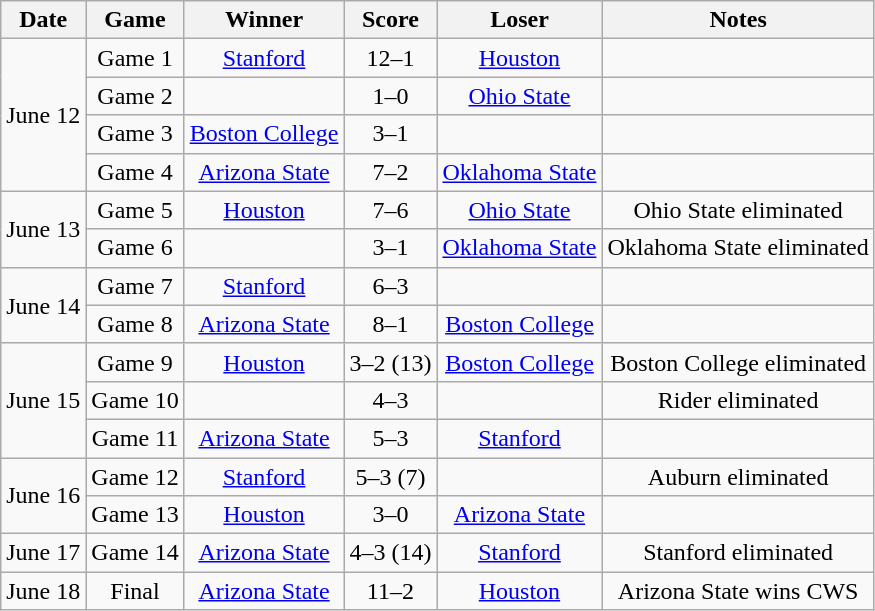<table class="wikitable">
<tr>
<th>Date</th>
<th>Game</th>
<th>Winner</th>
<th>Score</th>
<th>Loser</th>
<th>Notes</th>
</tr>
<tr align=center>
<td rowspan=4>June 12</td>
<td>Game 1</td>
<td><a href='#'>Stanford</a></td>
<td>12–1</td>
<td><a href='#'>Houston</a></td>
<td></td>
</tr>
<tr align=center>
<td>Game 2</td>
<td></td>
<td>1–0</td>
<td><a href='#'>Ohio State</a></td>
<td></td>
</tr>
<tr align=center>
<td>Game 3</td>
<td><a href='#'>Boston College</a></td>
<td>3–1</td>
<td></td>
<td></td>
</tr>
<tr align=center>
<td>Game 4</td>
<td><a href='#'>Arizona State</a></td>
<td>7–2</td>
<td><a href='#'>Oklahoma State</a></td>
<td></td>
</tr>
<tr align=center>
<td rowspan=2>June 13</td>
<td>Game 5</td>
<td><a href='#'>Houston</a></td>
<td>7–6</td>
<td><a href='#'>Ohio State</a></td>
<td>Ohio State eliminated</td>
</tr>
<tr align=center>
<td>Game 6</td>
<td></td>
<td>3–1</td>
<td><a href='#'>Oklahoma State</a></td>
<td>Oklahoma State eliminated</td>
</tr>
<tr align=center>
<td rowspan=2>June 14</td>
<td>Game 7</td>
<td><a href='#'>Stanford</a></td>
<td>6–3</td>
<td></td>
<td></td>
</tr>
<tr align=center>
<td>Game 8</td>
<td><a href='#'>Arizona State</a></td>
<td>8–1</td>
<td><a href='#'>Boston College</a></td>
<td></td>
</tr>
<tr align=center>
<td rowspan=3>June 15</td>
<td>Game 9</td>
<td><a href='#'>Houston</a></td>
<td>3–2 (13)</td>
<td><a href='#'>Boston College</a></td>
<td>Boston College eliminated</td>
</tr>
<tr align=center>
<td>Game 10</td>
<td></td>
<td>4–3</td>
<td></td>
<td>Rider eliminated</td>
</tr>
<tr align=center>
<td>Game 11</td>
<td><a href='#'>Arizona State</a></td>
<td>5–3</td>
<td><a href='#'>Stanford</a></td>
<td></td>
</tr>
<tr align=center>
<td rowspan=2>June 16</td>
<td>Game 12</td>
<td><a href='#'>Stanford</a></td>
<td>5–3 (7)</td>
<td></td>
<td>Auburn eliminated</td>
</tr>
<tr align=center>
<td>Game 13</td>
<td><a href='#'>Houston</a></td>
<td>3–0</td>
<td><a href='#'>Arizona State</a></td>
<td></td>
</tr>
<tr align=center>
<td>June 17</td>
<td>Game 14</td>
<td><a href='#'>Arizona State</a></td>
<td>4–3 (14)</td>
<td><a href='#'>Stanford</a></td>
<td>Stanford eliminated</td>
</tr>
<tr align=center>
<td>June 18</td>
<td>Final</td>
<td><a href='#'>Arizona State</a></td>
<td>11–2</td>
<td><a href='#'>Houston</a></td>
<td>Arizona State wins CWS</td>
</tr>
</table>
